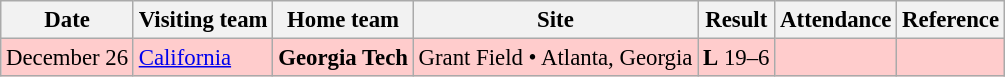<table class="wikitable" style="font-size:95%;">
<tr>
<th>Date</th>
<th>Visiting team</th>
<th>Home team</th>
<th>Site</th>
<th>Result</th>
<th>Attendance</th>
<th class="unsortable">Reference</th>
</tr>
<tr bgcolor=ffcccc>
<td>December 26</td>
<td><a href='#'>California</a></td>
<td><strong>Georgia Tech</strong></td>
<td>Grant Field • Atlanta, Georgia</td>
<td><strong>L</strong> 19–6</td>
<td></td>
<td></td>
</tr>
</table>
